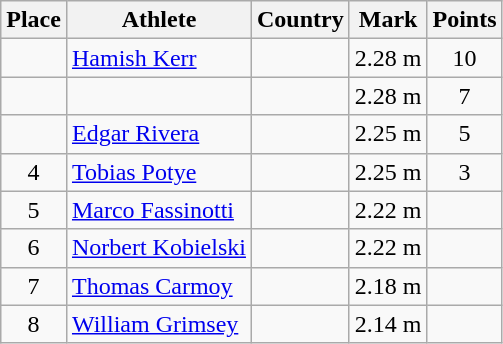<table class="wikitable">
<tr>
<th>Place</th>
<th>Athlete</th>
<th>Country</th>
<th>Mark</th>
<th>Points</th>
</tr>
<tr>
<td align=center></td>
<td><a href='#'>Hamish Kerr</a></td>
<td></td>
<td>2.28 m</td>
<td align=center>10</td>
</tr>
<tr>
<td align=center></td>
<td></td>
<td></td>
<td>2.28 m</td>
<td align=center>7</td>
</tr>
<tr>
<td align=center></td>
<td><a href='#'>Edgar Rivera</a></td>
<td></td>
<td>2.25 m</td>
<td align=center>5</td>
</tr>
<tr>
<td align=center>4</td>
<td><a href='#'>Tobias Potye</a></td>
<td></td>
<td>2.25 m</td>
<td align=center>3</td>
</tr>
<tr>
<td align=center>5</td>
<td><a href='#'>Marco Fassinotti</a></td>
<td></td>
<td>2.22 m</td>
<td align=center></td>
</tr>
<tr>
<td align=center>6</td>
<td><a href='#'>Norbert Kobielski</a></td>
<td></td>
<td>2.22 m</td>
<td align=center></td>
</tr>
<tr>
<td align=center>7</td>
<td><a href='#'>Thomas Carmoy</a></td>
<td></td>
<td>2.18 m</td>
<td align=center></td>
</tr>
<tr>
<td align=center>8</td>
<td><a href='#'>William Grimsey</a></td>
<td></td>
<td>2.14 m</td>
<td align=center></td>
</tr>
</table>
